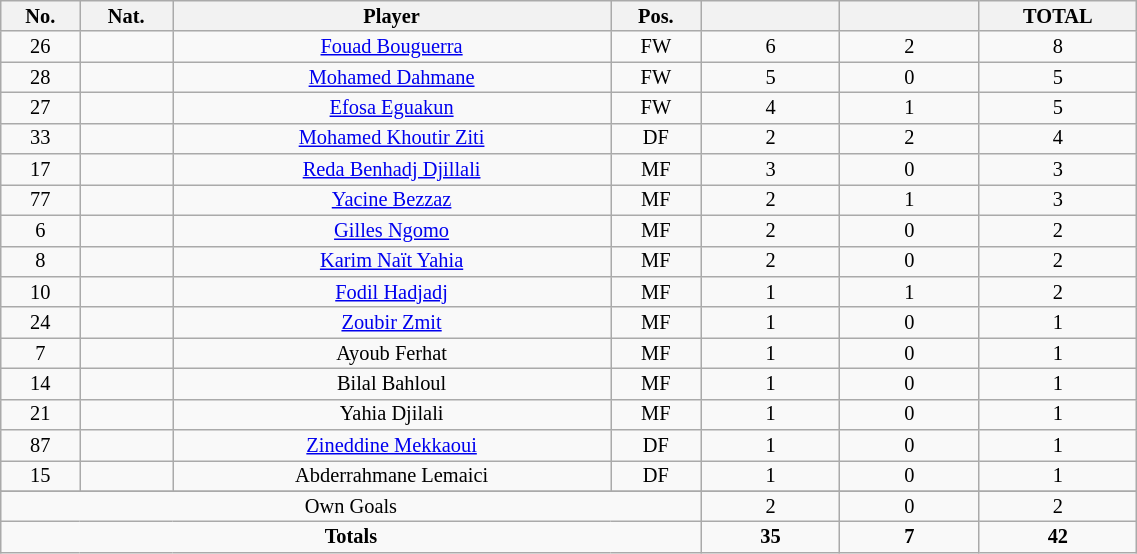<table class="wikitable sortable alternance"  style="font-size:85%; text-align:center; line-height:14px; width:60%;">
<tr>
<th width=10>No.</th>
<th width=10>Nat.</th>
<th width=140>Player</th>
<th width=10>Pos.</th>
<th width=40></th>
<th width=40></th>
<th width=10>TOTAL</th>
</tr>
<tr>
<td>26</td>
<td></td>
<td><a href='#'>Fouad Bouguerra</a></td>
<td>FW</td>
<td>6</td>
<td>2</td>
<td>8</td>
</tr>
<tr>
<td>28</td>
<td></td>
<td><a href='#'>Mohamed Dahmane</a></td>
<td>FW</td>
<td>5</td>
<td>0</td>
<td>5</td>
</tr>
<tr>
<td>27</td>
<td></td>
<td><a href='#'>Efosa Eguakun</a></td>
<td>FW</td>
<td>4</td>
<td>1</td>
<td>5</td>
</tr>
<tr>
<td>33</td>
<td></td>
<td><a href='#'>Mohamed Khoutir Ziti</a></td>
<td>DF</td>
<td>2</td>
<td>2</td>
<td>4</td>
</tr>
<tr>
<td>17</td>
<td></td>
<td><a href='#'>Reda Benhadj Djillali</a></td>
<td>MF</td>
<td>3</td>
<td>0</td>
<td>3</td>
</tr>
<tr>
<td>77</td>
<td></td>
<td><a href='#'>Yacine Bezzaz</a></td>
<td>MF</td>
<td>2</td>
<td>1</td>
<td>3</td>
</tr>
<tr>
<td>6</td>
<td></td>
<td><a href='#'>Gilles Ngomo</a></td>
<td>MF</td>
<td>2</td>
<td>0</td>
<td>2</td>
</tr>
<tr>
<td>8</td>
<td></td>
<td><a href='#'>Karim Naït Yahia</a></td>
<td>MF</td>
<td>2</td>
<td>0</td>
<td>2</td>
</tr>
<tr>
<td>10</td>
<td></td>
<td><a href='#'>Fodil Hadjadj</a></td>
<td>MF</td>
<td>1</td>
<td>1</td>
<td>2</td>
</tr>
<tr>
<td>24</td>
<td></td>
<td><a href='#'>Zoubir Zmit</a></td>
<td>MF</td>
<td>1</td>
<td>0</td>
<td>1</td>
</tr>
<tr>
<td>7</td>
<td></td>
<td>Ayoub Ferhat</td>
<td>MF</td>
<td>1</td>
<td>0</td>
<td>1</td>
</tr>
<tr>
<td>14</td>
<td></td>
<td>Bilal Bahloul</td>
<td>MF</td>
<td>1</td>
<td>0</td>
<td>1</td>
</tr>
<tr>
<td>21</td>
<td></td>
<td>Yahia Djilali</td>
<td>MF</td>
<td>1</td>
<td>0</td>
<td>1</td>
</tr>
<tr>
<td>87</td>
<td></td>
<td><a href='#'>Zineddine Mekkaoui</a></td>
<td>DF</td>
<td>1</td>
<td>0</td>
<td>1</td>
</tr>
<tr>
<td>15</td>
<td></td>
<td>Abderrahmane Lemaici</td>
<td>DF</td>
<td>1</td>
<td>0</td>
<td>1</td>
</tr>
<tr>
</tr>
<tr class="sortbottom">
<td colspan="4">Own Goals</td>
<td>2</td>
<td>0</td>
<td>2</td>
</tr>
<tr class="sortbottom">
<td colspan="4"><strong>Totals</strong></td>
<td><strong>35</strong></td>
<td><strong>7</strong></td>
<td><strong>42</strong></td>
</tr>
</table>
